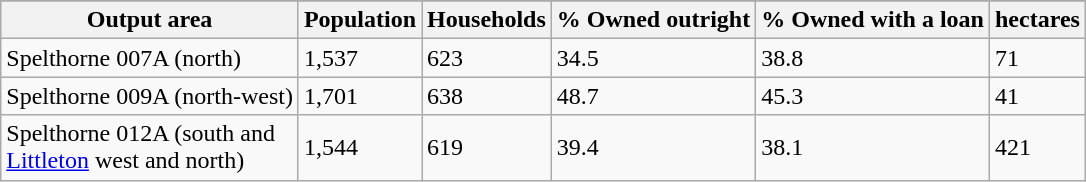<table class="wikitable">
<tr>
</tr>
<tr>
<th>Output area</th>
<th>Population</th>
<th>Households</th>
<th>% Owned outright</th>
<th>% Owned with a loan</th>
<th>hectares</th>
</tr>
<tr>
<td>Spelthorne 007A (north)</td>
<td>1,537</td>
<td>623</td>
<td>34.5</td>
<td>38.8</td>
<td>71</td>
</tr>
<tr>
<td>Spelthorne 009A (north-west)</td>
<td>1,701</td>
<td>638</td>
<td>48.7</td>
<td>45.3</td>
<td>41</td>
</tr>
<tr>
<td>Spelthorne 012A (south and<br><a href='#'>Littleton</a> west and north)</td>
<td>1,544</td>
<td>619</td>
<td>39.4</td>
<td>38.1</td>
<td>421</td>
</tr>
</table>
